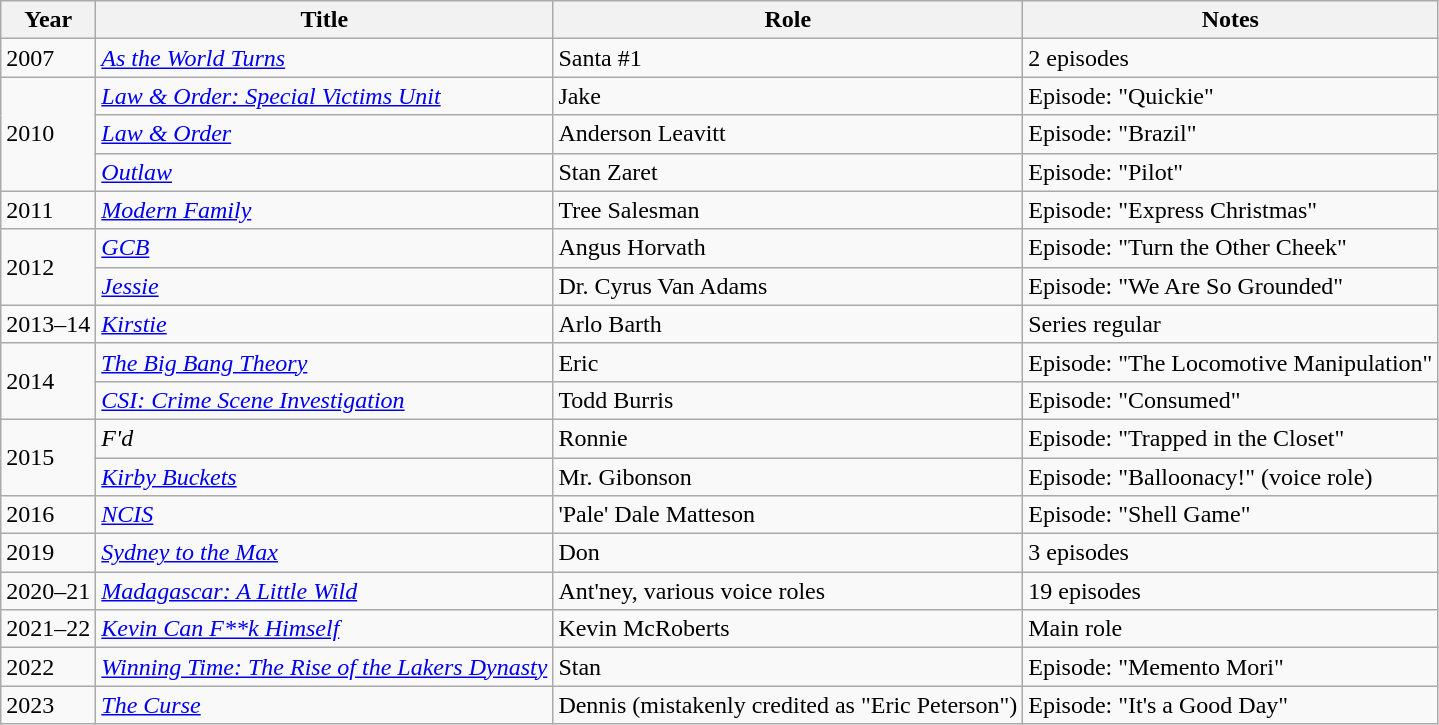<table class = "wikitable sortable">
<tr>
<th>Year</th>
<th>Title</th>
<th>Role</th>
<th class="unsortable">Notes</th>
</tr>
<tr>
<td>2007</td>
<td><em><a href='#'>As the World Turns</a></em></td>
<td>Santa #1</td>
<td>2 episodes</td>
</tr>
<tr>
<td rowspan="3">2010</td>
<td><em><a href='#'>Law & Order: Special Victims Unit</a></em></td>
<td>Jake</td>
<td>Episode: "Quickie"</td>
</tr>
<tr>
<td><em><a href='#'>Law & Order</a></em></td>
<td>Anderson Leavitt</td>
<td>Episode: "Brazil"</td>
</tr>
<tr>
<td><em><a href='#'>Outlaw</a></em></td>
<td>Stan Zaret</td>
<td>Episode: "Pilot"</td>
</tr>
<tr>
<td>2011</td>
<td><em><a href='#'>Modern Family</a></em></td>
<td>Tree Salesman</td>
<td>Episode: "Express Christmas"</td>
</tr>
<tr>
<td rowspan="2">2012</td>
<td><em><a href='#'>GCB</a></em></td>
<td>Angus Horvath</td>
<td>Episode: "Turn the Other Cheek"</td>
</tr>
<tr>
<td><em><a href='#'>Jessie</a></em></td>
<td>Dr. Cyrus Van Adams</td>
<td>Episode: "We Are So Grounded"</td>
</tr>
<tr>
<td>2013–14</td>
<td><em><a href='#'>Kirstie</a></em></td>
<td>Arlo Barth</td>
<td>Series regular</td>
</tr>
<tr>
<td rowspan="2">2014</td>
<td><em><a href='#'>The Big Bang Theory</a></em></td>
<td>Eric</td>
<td>Episode: "The Locomotive Manipulation"</td>
</tr>
<tr>
<td><em><a href='#'>CSI: Crime Scene Investigation</a></em></td>
<td>Todd Burris</td>
<td>Episode: "Consumed"</td>
</tr>
<tr>
<td rowspan="2">2015</td>
<td><em>F'd</em></td>
<td>Ronnie</td>
<td>Episode: "Trapped in the Closet"</td>
</tr>
<tr>
<td><em><a href='#'>Kirby Buckets</a></em></td>
<td>Mr. Gibonson</td>
<td>Episode: "Balloonacy!" (voice role)</td>
</tr>
<tr>
<td>2016</td>
<td><em><a href='#'>NCIS</a></em></td>
<td>'Pale' Dale Matteson</td>
<td>Episode: "Shell Game"</td>
</tr>
<tr>
<td>2019</td>
<td><em><a href='#'>Sydney to the Max</a></em></td>
<td>Don</td>
<td>3 episodes</td>
</tr>
<tr>
<td>2020–21</td>
<td><em><a href='#'>Madagascar: A Little Wild</a></em></td>
<td>Ant'ney, various voice roles</td>
<td>19 episodes</td>
</tr>
<tr>
<td>2021–22</td>
<td><em><a href='#'>Kevin Can F**k Himself</a></em></td>
<td>Kevin McRoberts</td>
<td>Main role</td>
</tr>
<tr>
<td>2022</td>
<td><em><a href='#'>Winning Time: The Rise of the Lakers Dynasty</a></em></td>
<td>Stan</td>
<td>Episode: "Memento Mori"</td>
</tr>
<tr>
<td>2023</td>
<td><em><a href='#'>The Curse</a></em></td>
<td>Dennis (mistakenly credited as "Eric Peterson")</td>
<td>Episode: "It's a Good Day"</td>
</tr>
</table>
